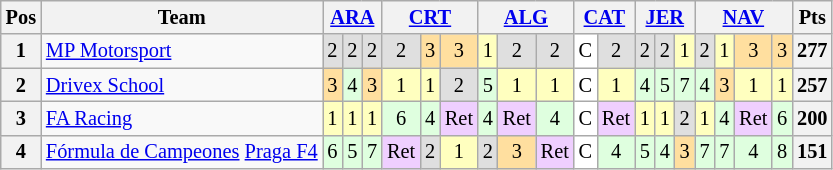<table class="wikitable" style="font-size: 85%; text-align:center">
<tr>
<th>Pos</th>
<th>Team</th>
<th colspan=3><a href='#'>ARA</a><br></th>
<th colspan=3><a href='#'>CRT</a><br></th>
<th colspan=3><a href='#'>ALG</a><br></th>
<th colspan=2><a href='#'>CAT</a><br></th>
<th colspan=3><a href='#'>JER</a><br></th>
<th colspan=4><a href='#'>NAV</a><br></th>
<th>Pts</th>
</tr>
<tr>
<th>1</th>
<td style="text-align:left"> <a href='#'>MP Motorsport</a></td>
<td style="background:#DFDFDF">2</td>
<td style="background:#DFDFDF">2</td>
<td style="background:#DFDFDF">2</td>
<td style="background:#DFDFDF">2</td>
<td style="background:#FFDF9F">3</td>
<td style="background:#FFDF9F">3</td>
<td style="background:#FFFFBF">1</td>
<td style="background:#DFDFDF">2</td>
<td style="background:#DFDFDF">2</td>
<td style="background:#FFFFFF">C</td>
<td style="background:#DFDFDF">2</td>
<td style="background:#DFDFDF">2</td>
<td style="background:#DFDFDF">2</td>
<td style="background:#FFFFBF">1</td>
<td style="background:#DFDFDF">2</td>
<td style="background:#FFFFBF">1</td>
<td style="background:#FFDF9F">3</td>
<td style="background:#FFDF9F">3</td>
<th>277</th>
</tr>
<tr>
<th>2</th>
<td style="text-align:left"> <a href='#'>Drivex School</a></td>
<td style="background:#FFDF9F">3</td>
<td style="background:#DFFFDF">4</td>
<td style="background:#FFDF9F">3</td>
<td style="background:#FFFFBF">1</td>
<td style="background:#FFFFBF">1</td>
<td style="background:#DFDFDF">2</td>
<td style="background:#DFFFDF">5</td>
<td style="background:#FFFFBF">1</td>
<td style="background:#FFFFBF">1</td>
<td style="background:#FFFFFF">C</td>
<td style="background:#FFFFBF">1</td>
<td style="background:#DFFFDF">4</td>
<td style="background:#DFFFDF">5</td>
<td style="background:#DFFFDF">7</td>
<td style="background:#DFFFDF">4</td>
<td style="background:#FFDF9F">3</td>
<td style="background:#FFFFBF">1</td>
<td style="background:#FFFFBF">1</td>
<th>257</th>
</tr>
<tr>
<th>3</th>
<td style="text-align:left"> <a href='#'>FA Racing</a></td>
<td style="background:#FFFFBF">1</td>
<td style="background:#FFFFBF">1</td>
<td style="background:#FFFFBF">1</td>
<td style="background:#DFFFDF">6</td>
<td style="background:#DFFFDF">4</td>
<td style="background:#EFCFFF">Ret</td>
<td style="background:#DFFFDF">4</td>
<td style="background:#EFCFFF">Ret</td>
<td style="background:#DFFFDF">4</td>
<td style="background:#FFFFFF">C</td>
<td style="background:#EFCFFF">Ret</td>
<td style="background:#FFFFBF">1</td>
<td style="background:#FFFFBF">1</td>
<td style="background:#DFDFDF">2</td>
<td style="background:#FFFFBF">1</td>
<td style="background:#DFFFDF">4</td>
<td style="background:#EFCFFF">Ret</td>
<td style="background:#DFFFDF">6</td>
<th>200</th>
</tr>
<tr>
<th>4</th>
<td style="text-align:left"> <a href='#'>Fórmula de Campeones</a> <a href='#'>Praga F4</a></td>
<td style="background:#DFFFDF">6</td>
<td style="background:#DFFFDF">5</td>
<td style="background:#DFFFDF">7</td>
<td style="background:#EFCFFF">Ret</td>
<td style="background:#DFDFDF">2</td>
<td style="background:#FFFFBF">1</td>
<td style="background:#DFDFDF">2</td>
<td style="background:#FFDF9F">3</td>
<td style="background:#EFCFFF">Ret</td>
<td style="background:#FFFFFF">C</td>
<td style="background:#DFFFDF">4</td>
<td style="background:#DFFFDF">5</td>
<td style="background:#DFFFDF">4</td>
<td style="background:#FFDF9F">3</td>
<td style="background:#DFFFDF">7</td>
<td style="background:#DFFFDF">7</td>
<td style="background:#DFFFDF">4</td>
<td style="background:#DFFFDF">8</td>
<th>151</th>
</tr>
</table>
